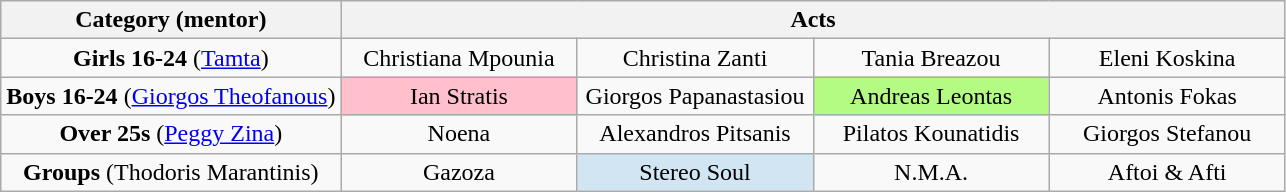<table class="wikitable" style="font-size:100%; text-align:center">
<tr>
<th>Category (mentor)</th>
<th colspan="4">Acts</th>
</tr>
<tr>
<td><strong>Girls 16-24</strong> (<a href='#'>Tamta</a>)</td>
<td style="width: 150px; background:">Christiana Mpounia</td>
<td style="width: 150px; background:">Christina Zanti</td>
<td style="width: 150px; background:">Tania Breazou</td>
<td style="width: 150px; background:">Eleni Koskina</td>
</tr>
<tr>
<td><strong>Boys 16-24</strong>  (<a href='#'>Giorgos Theofanous</a>)</td>
<td style="width: 150px; background:pink">Ian Stratis</td>
<td style="width: 150px; background:">Giorgos Papanastasiou</td>
<td style="width: 150px; background:#B4FB84">Andreas Leontas</td>
<td style="width: 150px; background:">Antonis Fokas</td>
</tr>
<tr>
<td><strong>Over 25s</strong> (<a href='#'>Peggy Zina</a>)</td>
<td style="width: 150px; background:">Noena</td>
<td style="width: 150px; background:">Alexandros Pitsanis</td>
<td style="width: 150px; background:'">Pilatos Kounatidis</td>
<td style="width: 150px; background:">Giorgos Stefanou</td>
</tr>
<tr>
<td><strong>Groups</strong> (Thodoris Marantinis)</td>
<td style="width: 150px; background:">Gazoza</td>
<td style="width: 150px; background:#D1E5F3">Stereo Soul</td>
<td style="width: 150px; background:">N.M.A.</td>
<td style="width: 150px; background:">Aftoi & Afti</td>
</tr>
</table>
